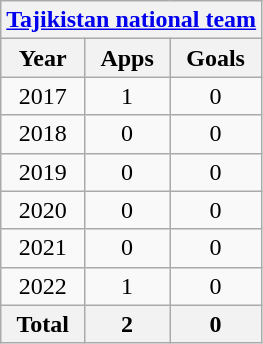<table class="wikitable" style="text-align:center">
<tr>
<th colspan=3><a href='#'>Tajikistan national team</a></th>
</tr>
<tr>
<th>Year</th>
<th>Apps</th>
<th>Goals</th>
</tr>
<tr>
<td>2017</td>
<td>1</td>
<td>0</td>
</tr>
<tr>
<td>2018</td>
<td>0</td>
<td>0</td>
</tr>
<tr>
<td>2019</td>
<td>0</td>
<td>0</td>
</tr>
<tr>
<td>2020</td>
<td>0</td>
<td>0</td>
</tr>
<tr>
<td>2021</td>
<td>0</td>
<td>0</td>
</tr>
<tr>
<td>2022</td>
<td>1</td>
<td>0</td>
</tr>
<tr>
<th>Total</th>
<th>2</th>
<th>0</th>
</tr>
</table>
